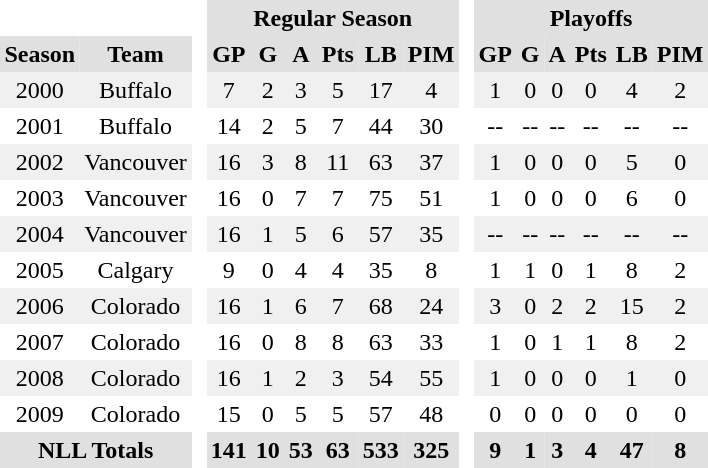<table BORDER="0" CELLPADDING="3" CELLSPACING="0">
<tr ALIGN="center" bgcolor="#e0e0e0">
<th colspan="2" bgcolor="#ffffff"> </th>
<th rowspan="99" bgcolor="#ffffff"> </th>
<th colspan="6">Regular Season</th>
<th rowspan="99" bgcolor="#ffffff"> </th>
<th colspan="6">Playoffs</th>
</tr>
<tr ALIGN="center" bgcolor="#e0e0e0">
<th>Season</th>
<th>Team</th>
<th>GP</th>
<th>G</th>
<th>A</th>
<th>Pts</th>
<th>LB</th>
<th>PIM</th>
<th>GP</th>
<th>G</th>
<th>A</th>
<th>Pts</th>
<th>LB</th>
<th>PIM</th>
</tr>
<tr ALIGN="center" bgcolor="#f0f0f0">
<td>2000</td>
<td>Buffalo</td>
<td>7</td>
<td>2</td>
<td>3</td>
<td>5</td>
<td>17</td>
<td>4</td>
<td>1</td>
<td>0</td>
<td>0</td>
<td>0</td>
<td>4</td>
<td>2</td>
</tr>
<tr ALIGN="center">
<td>2001</td>
<td>Buffalo</td>
<td>14</td>
<td>2</td>
<td>5</td>
<td>7</td>
<td>44</td>
<td>30</td>
<td>--</td>
<td>--</td>
<td>--</td>
<td>--</td>
<td>--</td>
<td>--</td>
</tr>
<tr ALIGN="center" bgcolor="#f0f0f0">
<td>2002</td>
<td>Vancouver</td>
<td>16</td>
<td>3</td>
<td>8</td>
<td>11</td>
<td>63</td>
<td>37</td>
<td>1</td>
<td>0</td>
<td>0</td>
<td>0</td>
<td>5</td>
<td>0</td>
</tr>
<tr ALIGN="center">
<td>2003</td>
<td>Vancouver</td>
<td>16</td>
<td>0</td>
<td>7</td>
<td>7</td>
<td>75</td>
<td>51</td>
<td>1</td>
<td>0</td>
<td>0</td>
<td>0</td>
<td>6</td>
<td>0</td>
</tr>
<tr ALIGN="center" bgcolor="#f0f0f0">
<td>2004</td>
<td>Vancouver</td>
<td>16</td>
<td>1</td>
<td>5</td>
<td>6</td>
<td>57</td>
<td>35</td>
<td>--</td>
<td>--</td>
<td>--</td>
<td>--</td>
<td>--</td>
<td>--</td>
</tr>
<tr ALIGN="center">
<td>2005</td>
<td>Calgary</td>
<td>9</td>
<td>0</td>
<td>4</td>
<td>4</td>
<td>35</td>
<td>8</td>
<td>1</td>
<td>1</td>
<td>0</td>
<td>1</td>
<td>8</td>
<td>2</td>
</tr>
<tr ALIGN="center" bgcolor="#f0f0f0">
<td>2006</td>
<td>Colorado</td>
<td>16</td>
<td>1</td>
<td>6</td>
<td>7</td>
<td>68</td>
<td>24</td>
<td>3</td>
<td>0</td>
<td>2</td>
<td>2</td>
<td>15</td>
<td>2</td>
</tr>
<tr ALIGN="center">
<td>2007</td>
<td>Colorado</td>
<td>16</td>
<td>0</td>
<td>8</td>
<td>8</td>
<td>63</td>
<td>33</td>
<td>1</td>
<td>0</td>
<td>1</td>
<td>1</td>
<td>8</td>
<td>2</td>
</tr>
<tr ALIGN="center" bgcolor="#f0f0f0">
<td>2008</td>
<td>Colorado</td>
<td>16</td>
<td>1</td>
<td>2</td>
<td>3</td>
<td>54</td>
<td>55</td>
<td>1</td>
<td>0</td>
<td>0</td>
<td>0</td>
<td>1</td>
<td>0</td>
</tr>
<tr ALIGN="center">
<td>2009</td>
<td>Colorado</td>
<td>15</td>
<td>0</td>
<td>5</td>
<td>5</td>
<td>57</td>
<td>48</td>
<td>0</td>
<td>0</td>
<td>0</td>
<td>0</td>
<td>0</td>
<td>0</td>
</tr>
<tr ALIGN="center" bgcolor="#e0e0e0">
<th colspan="2">NLL Totals</th>
<th>141</th>
<th>10</th>
<th>53</th>
<th>63</th>
<th>533</th>
<th>325</th>
<th>9</th>
<th>1</th>
<th>3</th>
<th>4</th>
<th>47</th>
<th>8</th>
</tr>
</table>
